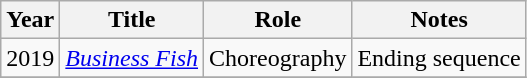<table class="wikitable sortable">
<tr>
<th>Year</th>
<th>Title</th>
<th>Role</th>
<th class="unsortable">Notes</th>
</tr>
<tr>
<td>2019</td>
<td><em><a href='#'>Business Fish</a></em></td>
<td>Choreography</td>
<td>Ending sequence</td>
</tr>
<tr>
</tr>
</table>
